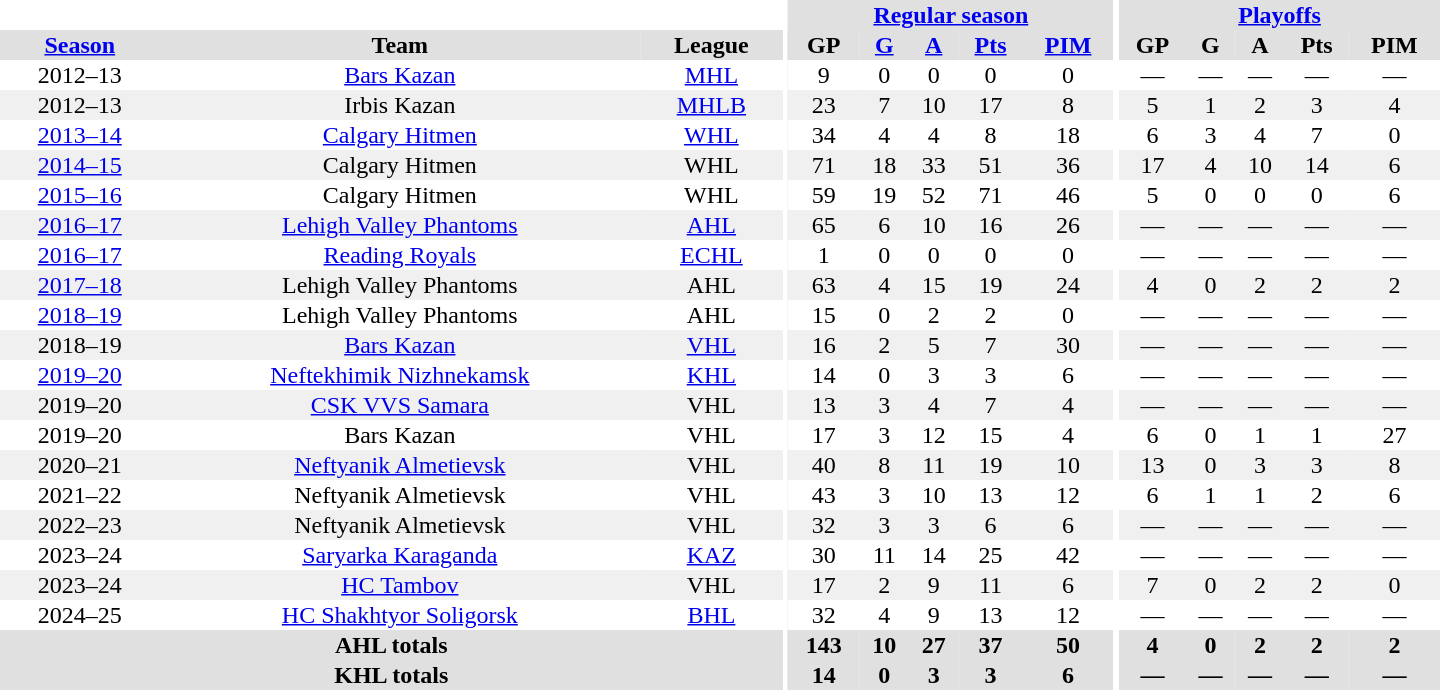<table border="0" cellpadding="1" cellspacing="0" style="text-align:center; width:60em">
<tr bgcolor="#e0e0e0">
<th colspan="3" bgcolor="#ffffff"></th>
<th rowspan="96" bgcolor="#ffffff"></th>
<th colspan="5"><a href='#'>Regular season</a></th>
<th rowspan="96" bgcolor="#ffffff"></th>
<th colspan="5"><a href='#'>Playoffs</a></th>
</tr>
<tr bgcolor="#e0e0e0">
<th><a href='#'>Season</a></th>
<th>Team</th>
<th>League</th>
<th>GP</th>
<th><a href='#'>G</a></th>
<th><a href='#'>A</a></th>
<th><a href='#'>Pts</a></th>
<th><a href='#'>PIM</a></th>
<th>GP</th>
<th>G</th>
<th>A</th>
<th>Pts</th>
<th>PIM</th>
</tr>
<tr>
<td>2012–13</td>
<td><a href='#'>Bars Kazan</a></td>
<td><a href='#'>MHL</a></td>
<td>9</td>
<td>0</td>
<td>0</td>
<td>0</td>
<td>0</td>
<td>—</td>
<td>—</td>
<td>—</td>
<td>—</td>
<td>—</td>
</tr>
<tr bgcolor="#f0f0f0">
<td>2012–13</td>
<td>Irbis Kazan</td>
<td><a href='#'>MHLB</a></td>
<td>23</td>
<td>7</td>
<td>10</td>
<td>17</td>
<td>8</td>
<td>5</td>
<td>1</td>
<td>2</td>
<td>3</td>
<td>4</td>
</tr>
<tr>
<td><a href='#'>2013–14</a></td>
<td><a href='#'>Calgary Hitmen</a></td>
<td><a href='#'>WHL</a></td>
<td>34</td>
<td>4</td>
<td>4</td>
<td>8</td>
<td>18</td>
<td>6</td>
<td>3</td>
<td>4</td>
<td>7</td>
<td>0</td>
</tr>
<tr bgcolor="#f0f0f0">
<td><a href='#'>2014–15</a></td>
<td>Calgary Hitmen</td>
<td>WHL</td>
<td>71</td>
<td>18</td>
<td>33</td>
<td>51</td>
<td>36</td>
<td>17</td>
<td>4</td>
<td>10</td>
<td>14</td>
<td>6</td>
</tr>
<tr>
<td><a href='#'>2015–16</a></td>
<td>Calgary Hitmen</td>
<td>WHL</td>
<td>59</td>
<td>19</td>
<td>52</td>
<td>71</td>
<td>46</td>
<td>5</td>
<td>0</td>
<td>0</td>
<td>0</td>
<td>6</td>
</tr>
<tr bgcolor="#f0f0f0">
<td><a href='#'>2016–17</a></td>
<td><a href='#'>Lehigh Valley Phantoms</a></td>
<td><a href='#'>AHL</a></td>
<td>65</td>
<td>6</td>
<td>10</td>
<td>16</td>
<td>26</td>
<td>—</td>
<td>—</td>
<td>—</td>
<td>—</td>
<td>—</td>
</tr>
<tr>
<td><a href='#'>2016–17</a></td>
<td><a href='#'>Reading Royals</a></td>
<td><a href='#'>ECHL</a></td>
<td>1</td>
<td>0</td>
<td>0</td>
<td>0</td>
<td>0</td>
<td>—</td>
<td>—</td>
<td>—</td>
<td>—</td>
<td>—</td>
</tr>
<tr bgcolor="#f0f0f0">
<td><a href='#'>2017–18</a></td>
<td>Lehigh Valley Phantoms</td>
<td>AHL</td>
<td>63</td>
<td>4</td>
<td>15</td>
<td>19</td>
<td>24</td>
<td>4</td>
<td>0</td>
<td>2</td>
<td>2</td>
<td>2</td>
</tr>
<tr>
<td><a href='#'>2018–19</a></td>
<td>Lehigh Valley Phantoms</td>
<td>AHL</td>
<td>15</td>
<td>0</td>
<td>2</td>
<td>2</td>
<td>0</td>
<td>—</td>
<td>—</td>
<td>—</td>
<td>—</td>
<td>—</td>
</tr>
<tr bgcolor="#f0f0f0">
<td>2018–19</td>
<td><a href='#'>Bars Kazan</a></td>
<td><a href='#'>VHL</a></td>
<td>16</td>
<td>2</td>
<td>5</td>
<td>7</td>
<td>30</td>
<td>—</td>
<td>—</td>
<td>—</td>
<td>—</td>
<td>—</td>
</tr>
<tr>
<td><a href='#'>2019–20</a></td>
<td><a href='#'>Neftekhimik Nizhnekamsk</a></td>
<td><a href='#'>KHL</a></td>
<td>14</td>
<td>0</td>
<td>3</td>
<td>3</td>
<td>6</td>
<td>—</td>
<td>—</td>
<td>—</td>
<td>—</td>
<td>—</td>
</tr>
<tr bgcolor="#f0f0f0">
<td>2019–20</td>
<td><a href='#'>CSK VVS Samara</a></td>
<td>VHL</td>
<td>13</td>
<td>3</td>
<td>4</td>
<td>7</td>
<td>4</td>
<td>—</td>
<td>—</td>
<td>—</td>
<td>—</td>
<td>—</td>
</tr>
<tr>
<td>2019–20</td>
<td>Bars Kazan</td>
<td>VHL</td>
<td>17</td>
<td>3</td>
<td>12</td>
<td>15</td>
<td>4</td>
<td>6</td>
<td>0</td>
<td>1</td>
<td>1</td>
<td>27</td>
</tr>
<tr bgcolor="#f0f0f0">
<td>2020–21</td>
<td><a href='#'>Neftyanik Almetievsk</a></td>
<td>VHL</td>
<td>40</td>
<td>8</td>
<td>11</td>
<td>19</td>
<td>10</td>
<td>13</td>
<td>0</td>
<td>3</td>
<td>3</td>
<td>8</td>
</tr>
<tr>
<td>2021–22</td>
<td>Neftyanik Almetievsk</td>
<td>VHL</td>
<td>43</td>
<td>3</td>
<td>10</td>
<td>13</td>
<td>12</td>
<td>6</td>
<td>1</td>
<td>1</td>
<td>2</td>
<td>6</td>
</tr>
<tr bgcolor="#f0f0f0">
<td>2022–23</td>
<td>Neftyanik Almetievsk</td>
<td>VHL</td>
<td>32</td>
<td>3</td>
<td>3</td>
<td>6</td>
<td>6</td>
<td>—</td>
<td>—</td>
<td>—</td>
<td>—</td>
<td>—</td>
</tr>
<tr>
<td>2023–24</td>
<td><a href='#'>Saryarka Karaganda</a></td>
<td><a href='#'>KAZ</a></td>
<td>30</td>
<td>11</td>
<td>14</td>
<td>25</td>
<td>42</td>
<td>—</td>
<td>—</td>
<td>—</td>
<td>—</td>
<td>—</td>
</tr>
<tr bgcolor="#f0f0f0">
<td>2023–24</td>
<td><a href='#'>HC Tambov</a></td>
<td>VHL</td>
<td>17</td>
<td>2</td>
<td>9</td>
<td>11</td>
<td>6</td>
<td>7</td>
<td>0</td>
<td>2</td>
<td>2</td>
<td>0</td>
</tr>
<tr>
<td>2024–25</td>
<td><a href='#'>HC Shakhtyor Soligorsk</a></td>
<td><a href='#'>BHL</a></td>
<td>32</td>
<td>4</td>
<td>9</td>
<td>13</td>
<td>12</td>
<td>—</td>
<td>—</td>
<td>—</td>
<td>—</td>
<td>—</td>
</tr>
<tr bgcolor="#e0e0e0">
<th colspan="3">AHL totals</th>
<th>143</th>
<th>10</th>
<th>27</th>
<th>37</th>
<th>50</th>
<th>4</th>
<th>0</th>
<th>2</th>
<th>2</th>
<th>2</th>
</tr>
<tr bgcolor="#e0e0e0">
<th colspan="3">KHL totals</th>
<th>14</th>
<th>0</th>
<th>3</th>
<th>3</th>
<th>6</th>
<th>—</th>
<th>—</th>
<th>—</th>
<th>—</th>
<th>—</th>
</tr>
</table>
